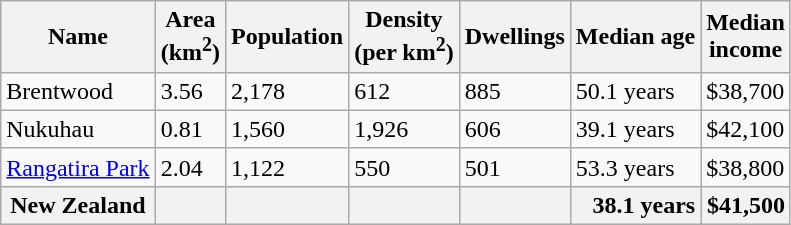<table class="wikitable defaultright col1left">
<tr>
<th>Name</th>
<th>Area<br>(km<sup>2</sup>)</th>
<th>Population</th>
<th>Density<br>(per km<sup>2</sup>)</th>
<th>Dwellings</th>
<th>Median age</th>
<th>Median<br>income</th>
</tr>
<tr>
<td>Brentwood</td>
<td>3.56</td>
<td>2,178</td>
<td>612</td>
<td>885</td>
<td>50.1 years</td>
<td>$38,700</td>
</tr>
<tr>
<td>Nukuhau</td>
<td>0.81</td>
<td>1,560</td>
<td>1,926</td>
<td>606</td>
<td>39.1 years</td>
<td>$42,100</td>
</tr>
<tr>
<td><a href='#'>Rangatira Park</a></td>
<td>2.04</td>
<td>1,122</td>
<td>550</td>
<td>501</td>
<td>53.3 years</td>
<td>$38,800</td>
</tr>
<tr>
<th>New Zealand</th>
<th></th>
<th></th>
<th></th>
<th></th>
<th style="text-align:right;">38.1 years</th>
<th style="text-align:right;">$41,500</th>
</tr>
</table>
